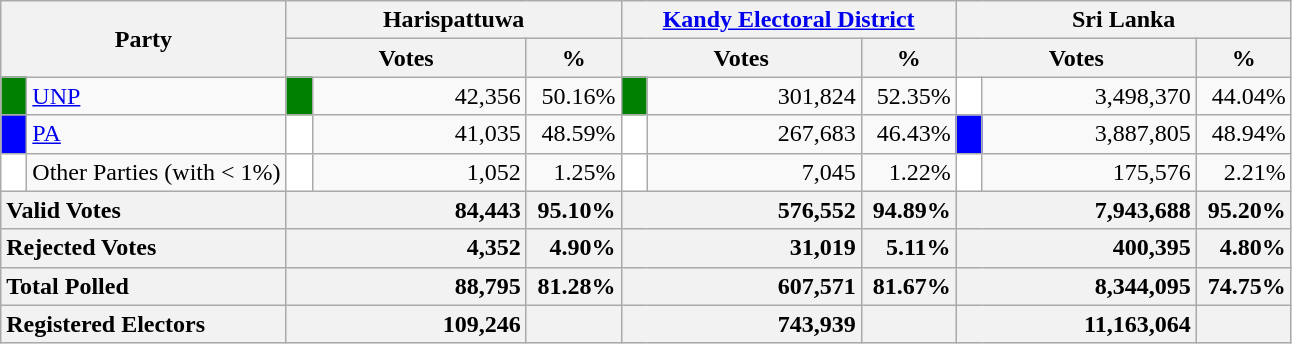<table class="wikitable">
<tr>
<th colspan="2" width="144px"rowspan="2">Party</th>
<th colspan="3" width="216px">Harispattuwa</th>
<th colspan="3" width="216px"><a href='#'>Kandy Electoral District</a></th>
<th colspan="3" width="216px">Sri Lanka</th>
</tr>
<tr>
<th colspan="2" width="144px">Votes</th>
<th>%</th>
<th colspan="2" width="144px">Votes</th>
<th>%</th>
<th colspan="2" width="144px">Votes</th>
<th>%</th>
</tr>
<tr>
<td style="background-color:green;" width="10px"></td>
<td style="text-align:left;"><a href='#'>UNP</a></td>
<td style="background-color:green;" width="10px"></td>
<td style="text-align:right;">42,356</td>
<td style="text-align:right;">50.16%</td>
<td style="background-color:green;" width="10px"></td>
<td style="text-align:right;">301,824</td>
<td style="text-align:right;">52.35%</td>
<td style="background-color:white;" width="10px"></td>
<td style="text-align:right;">3,498,370</td>
<td style="text-align:right;">44.04%</td>
</tr>
<tr>
<td style="background-color:blue;" width="10px"></td>
<td style="text-align:left;"><a href='#'>PA</a></td>
<td style="background-color:white;" width="10px"></td>
<td style="text-align:right;">41,035</td>
<td style="text-align:right;">48.59%</td>
<td style="background-color:white;" width="10px"></td>
<td style="text-align:right;">267,683</td>
<td style="text-align:right;">46.43%</td>
<td style="background-color:blue;" width="10px"></td>
<td style="text-align:right;">3,887,805</td>
<td style="text-align:right;">48.94%</td>
</tr>
<tr>
<td style="background-color:white;" width="10px"></td>
<td style="text-align:left;">Other Parties (with < 1%)</td>
<td style="background-color:white;" width="10px"></td>
<td style="text-align:right;">1,052</td>
<td style="text-align:right;">1.25%</td>
<td style="background-color:white;" width="10px"></td>
<td style="text-align:right;">7,045</td>
<td style="text-align:right;">1.22%</td>
<td style="background-color:white;" width="10px"></td>
<td style="text-align:right;">175,576</td>
<td style="text-align:right;">2.21%</td>
</tr>
<tr>
<th colspan="2" width="144px"style="text-align:left;">Valid Votes</th>
<th style="text-align:right;"colspan="2" width="144px">84,443</th>
<th style="text-align:right;">95.10%</th>
<th style="text-align:right;"colspan="2" width="144px">576,552</th>
<th style="text-align:right;">94.89%</th>
<th style="text-align:right;"colspan="2" width="144px">7,943,688</th>
<th style="text-align:right;">95.20%</th>
</tr>
<tr>
<th colspan="2" width="144px"style="text-align:left;">Rejected Votes</th>
<th style="text-align:right;"colspan="2" width="144px">4,352</th>
<th style="text-align:right;">4.90%</th>
<th style="text-align:right;"colspan="2" width="144px">31,019</th>
<th style="text-align:right;">5.11%</th>
<th style="text-align:right;"colspan="2" width="144px">400,395</th>
<th style="text-align:right;">4.80%</th>
</tr>
<tr>
<th colspan="2" width="144px"style="text-align:left;">Total Polled</th>
<th style="text-align:right;"colspan="2" width="144px">88,795</th>
<th style="text-align:right;">81.28%</th>
<th style="text-align:right;"colspan="2" width="144px">607,571</th>
<th style="text-align:right;">81.67%</th>
<th style="text-align:right;"colspan="2" width="144px">8,344,095</th>
<th style="text-align:right;">74.75%</th>
</tr>
<tr>
<th colspan="2" width="144px"style="text-align:left;">Registered Electors</th>
<th style="text-align:right;"colspan="2" width="144px">109,246</th>
<th></th>
<th style="text-align:right;"colspan="2" width="144px">743,939</th>
<th></th>
<th style="text-align:right;"colspan="2" width="144px">11,163,064</th>
<th></th>
</tr>
</table>
